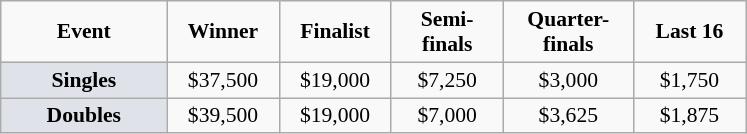<table class="wikitable" style="font-size:90%; text-align:center">
<tr>
<td width="104px"><strong>Event</strong></td>
<td width="68px"><strong>Winner</strong></td>
<td width="68px"><strong>Finalist</strong></td>
<td width="68px"><strong>Semi-finals</strong></td>
<td width="80px"><strong>Quarter-finals</strong></td>
<td width="68px"><strong>Last 16</strong></td>
</tr>
<tr>
<td bgcolor="#dfe2e9"><strong>Singles</strong></td>
<td>$37,500</td>
<td>$19,000</td>
<td>$7,250</td>
<td>$3,000</td>
<td>$1,750</td>
</tr>
<tr>
<td bgcolor="#dfe2e9"><strong>Doubles</strong></td>
<td>$39,500</td>
<td>$19,000</td>
<td>$7,000</td>
<td>$3,625</td>
<td>$1,875</td>
</tr>
</table>
